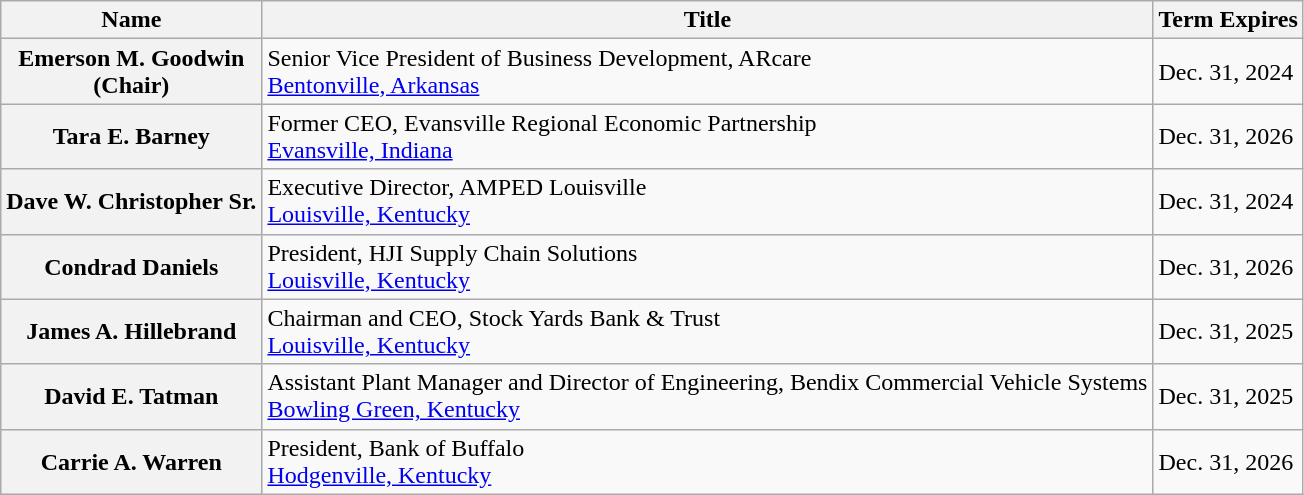<table class="wikitable sortable">
<tr>
<th>Name</th>
<th>Title</th>
<th>Term Expires</th>
</tr>
<tr>
<th>Emerson M. Goodwin<br>(Chair)</th>
<td>Senior Vice President of Business Development, ARcare<br><a href='#'>Bentonville, Arkansas</a></td>
<td>Dec. 31, 2024</td>
</tr>
<tr>
<th>Tara E. Barney</th>
<td>Former CEO, Evansville Regional Economic Partnership<br><a href='#'>Evansville, Indiana</a></td>
<td>Dec. 31, 2026</td>
</tr>
<tr>
<th>Dave W. Christopher Sr.</th>
<td>Executive Director, AMPED Louisville<br><a href='#'>Louisville, Kentucky</a></td>
<td>Dec. 31, 2024</td>
</tr>
<tr>
<th><strong>Condrad Daniels</strong></th>
<td>President, HJI Supply Chain Solutions<br><a href='#'>Louisville, Kentucky</a></td>
<td>Dec. 31, 2026</td>
</tr>
<tr>
<th><strong>James A. Hillebrand</strong></th>
<td>Chairman and CEO, Stock Yards Bank & Trust<br><a href='#'>Louisville, Kentucky</a></td>
<td>Dec. 31, 2025</td>
</tr>
<tr>
<th>David E. Tatman</th>
<td>Assistant Plant Manager and Director of Engineering, Bendix Commercial Vehicle Systems<br><a href='#'>Bowling Green, Kentucky</a></td>
<td>Dec. 31, 2025</td>
</tr>
<tr>
<th><strong>Carrie A. Warren</strong></th>
<td>President, Bank of Buffalo<br><a href='#'>Hodgenville, Kentucky</a></td>
<td>Dec. 31, 2026</td>
</tr>
</table>
